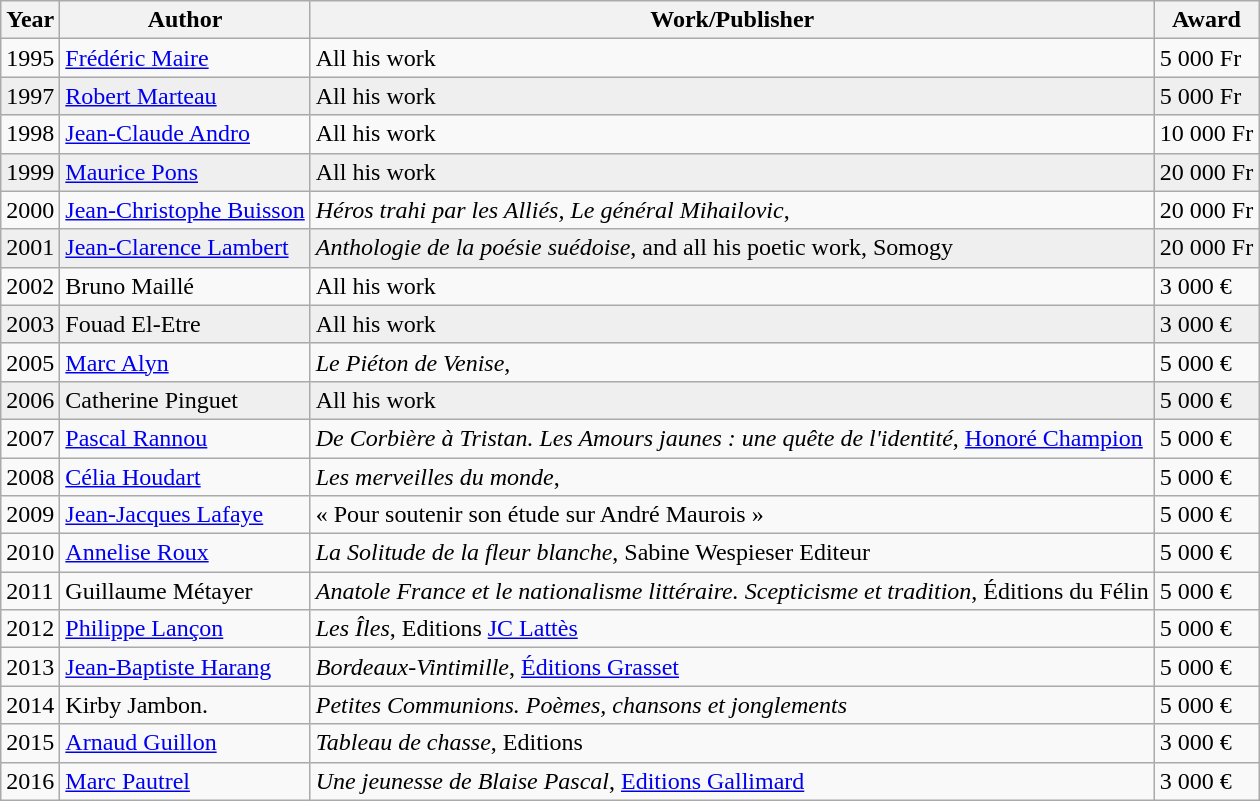<table class="wikitable">
<tr>
<th>Year</th>
<th>Author</th>
<th>Work/Publisher</th>
<th>Award</th>
</tr>
<tr>
<td>1995</td>
<td><a href='#'>Frédéric Maire</a></td>
<td>All his work</td>
<td>5 000 Fr</td>
</tr>
<tr style="background:#EFEFEF">
<td>1997</td>
<td><a href='#'>Robert Marteau</a></td>
<td>All his work</td>
<td>5 000 Fr</td>
</tr>
<tr>
<td>1998</td>
<td><a href='#'>Jean-Claude Andro</a></td>
<td>All his work</td>
<td>10 000 Fr</td>
</tr>
<tr style="background:#EFEFEF">
<td>1999</td>
<td><a href='#'>Maurice Pons</a></td>
<td>All his work</td>
<td>20 000 Fr</td>
</tr>
<tr>
<td>2000</td>
<td><a href='#'>Jean-Christophe Buisson</a></td>
<td><em>Héros trahi par les Alliés, Le général Mihailovic</em>, </td>
<td>20 000 Fr</td>
</tr>
<tr style="background:#EFEFEF">
<td>2001</td>
<td><a href='#'>Jean-Clarence Lambert</a></td>
<td><em>Anthologie de la poésie suédoise</em>, and all his poetic work, Somogy</td>
<td>20 000 Fr</td>
</tr>
<tr>
<td>2002</td>
<td>Bruno Maillé</td>
<td>All his work</td>
<td>3 000 €</td>
</tr>
<tr style="background:#EFEFEF">
<td>2003</td>
<td>Fouad El-Etre</td>
<td>All his work</td>
<td>3 000 €</td>
</tr>
<tr>
<td>2005</td>
<td><a href='#'>Marc Alyn</a></td>
<td><em>Le Piéton de Venise</em>, </td>
<td>5 000 €</td>
</tr>
<tr style="background:#EFEFEF">
<td>2006</td>
<td>Catherine Pinguet</td>
<td>All his work</td>
<td>5 000 €</td>
</tr>
<tr>
<td>2007</td>
<td><a href='#'>Pascal Rannou</a></td>
<td><em>De Corbière à Tristan. Les Amours jaunes : une quête de l'identité</em>, <a href='#'>Honoré Champion</a></td>
<td>5 000 €</td>
</tr>
<tr>
<td>2008</td>
<td><a href='#'>Célia Houdart</a></td>
<td><em>Les merveilles du monde</em>, </td>
<td>5 000 €</td>
</tr>
<tr>
<td>2009</td>
<td><a href='#'>Jean-Jacques Lafaye</a></td>
<td>« Pour soutenir son étude sur André Maurois »</td>
<td>5 000 €</td>
</tr>
<tr>
<td>2010</td>
<td><a href='#'>Annelise Roux</a></td>
<td><em>La Solitude de la fleur blanche</em>, Sabine Wespieser Editeur</td>
<td>5 000 €</td>
</tr>
<tr>
<td>2011</td>
<td>Guillaume Métayer</td>
<td><em>Anatole France et le nationalisme littéraire. Scepticisme et tradition</em>, Éditions du Félin</td>
<td>5 000 €</td>
</tr>
<tr>
<td>2012</td>
<td><a href='#'>Philippe Lançon</a></td>
<td><em>Les Îles</em>, Editions <a href='#'>JC Lattès</a></td>
<td>5 000 €</td>
</tr>
<tr>
<td>2013</td>
<td><a href='#'>Jean-Baptiste Harang</a></td>
<td><em>Bordeaux-Vintimille</em>, <a href='#'>Éditions Grasset</a></td>
<td>5 000 €</td>
</tr>
<tr>
<td>2014</td>
<td>Kirby Jambon.</td>
<td><em>Petites Communions. Poèmes, chansons et jonglements</em></td>
<td>5 000 €</td>
</tr>
<tr>
<td>2015</td>
<td><a href='#'>Arnaud Guillon</a></td>
<td><em>Tableau de chasse</em>, Editions </td>
<td>3 000 €</td>
</tr>
<tr>
<td>2016</td>
<td><a href='#'>Marc Pautrel</a></td>
<td><em>Une jeunesse de Blaise Pascal</em>, <a href='#'>Editions Gallimard</a></td>
<td>3 000 €</td>
</tr>
</table>
